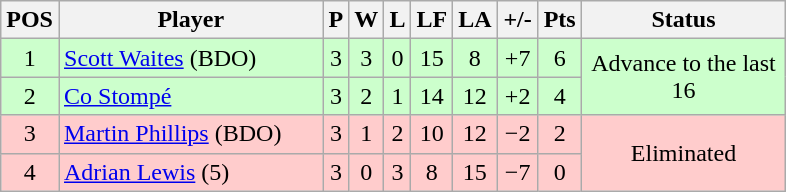<table class="wikitable" style="text-align:center; margin: 1em auto 1em auto, align:left">
<tr>
<th width=20>POS</th>
<th width=169>Player</th>
<th width=3>P</th>
<th width=3>W</th>
<th width=3>L</th>
<th width=20>LF</th>
<th width=20>LA</th>
<th width=20>+/-</th>
<th width=20>Pts</th>
<th width=129>Status</th>
</tr>
<tr style="background:#CCFFCC;">
<td>1</td>
<td style="text-align:left;"> <a href='#'>Scott Waites</a> (BDO)</td>
<td>3</td>
<td>3</td>
<td>0</td>
<td>15</td>
<td>8</td>
<td>+7</td>
<td>6</td>
<td rowspan=2>Advance to the last 16</td>
</tr>
<tr style="background:#CCFFCC;">
<td>2</td>
<td style="text-align:left;"> <a href='#'>Co Stompé</a></td>
<td>3</td>
<td>2</td>
<td>1</td>
<td>14</td>
<td>12</td>
<td>+2</td>
<td>4</td>
</tr>
<tr style="background:#FFCCCC;">
<td>3</td>
<td style="text-align:left;"> <a href='#'>Martin Phillips</a> (BDO)</td>
<td>3</td>
<td>1</td>
<td>2</td>
<td>10</td>
<td>12</td>
<td>−2</td>
<td>2</td>
<td rowspan=2>Eliminated</td>
</tr>
<tr style="background:#FFCCCC;">
<td>4</td>
<td style="text-align:left;"> <a href='#'>Adrian Lewis</a> (5)</td>
<td>3</td>
<td>0</td>
<td>3</td>
<td>8</td>
<td>15</td>
<td>−7</td>
<td>0</td>
</tr>
</table>
